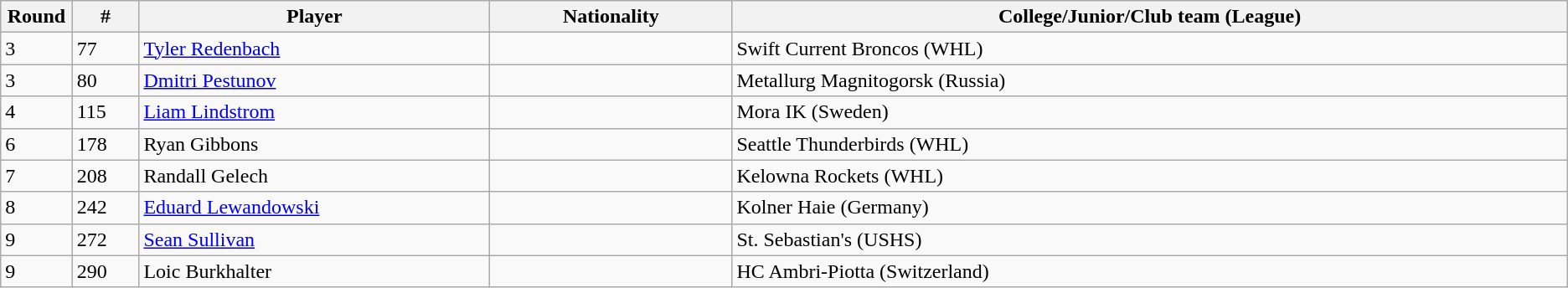<table class="wikitable">
<tr align=center>
<th bgcolor="#DDDDFF" width=4.0%>Round</th>
<th bgcolor="#DDDDFF" width=4.0%>#</th>
<th bgcolor="#DDDDFF" width=21.0%>Player</th>
<th bgcolor="#DDDDFF" width=14.5%>Nationality</th>
<th bgcolor="#DDDDFF" width=50.0%>College/Junior/Club team (League)</th>
</tr>
<tr>
<td>3</td>
<td>77</td>
<td><a href='#'>Tyler Redenbach</a></td>
<td></td>
<td>Swift Current Broncos (WHL)</td>
</tr>
<tr>
<td>3</td>
<td>80</td>
<td><a href='#'>Dmitri Pestunov</a></td>
<td></td>
<td>Metallurg Magnitogorsk (Russia)</td>
</tr>
<tr>
<td>4</td>
<td>115</td>
<td><a href='#'>Liam Lindstrom</a></td>
<td></td>
<td>Mora IK (Sweden)</td>
</tr>
<tr>
<td>6</td>
<td>178</td>
<td>Ryan Gibbons</td>
<td></td>
<td>Seattle Thunderbirds (WHL)</td>
</tr>
<tr>
<td>7</td>
<td>208</td>
<td>Randall Gelech</td>
<td></td>
<td>Kelowna Rockets (WHL)</td>
</tr>
<tr>
<td>8</td>
<td>242</td>
<td><a href='#'>Eduard Lewandowski</a></td>
<td></td>
<td>Kolner Haie (Germany)</td>
</tr>
<tr>
<td>9</td>
<td>272</td>
<td><a href='#'>Sean Sullivan</a></td>
<td></td>
<td>St. Sebastian's (USHS)</td>
</tr>
<tr>
<td>9</td>
<td>290</td>
<td>Loic Burkhalter</td>
<td></td>
<td>HC Ambri-Piotta (Switzerland)</td>
</tr>
</table>
